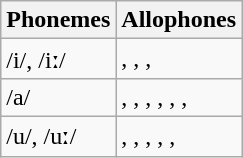<table class="wikitable">
<tr>
<th>Phonemes</th>
<th>Allophones</th>
</tr>
<tr>
<td>/i/, /iː/</td>
<td>, , , </td>
</tr>
<tr>
<td>/a/</td>
<td>, , , , , , </td>
</tr>
<tr>
<td>/u/, /uː/</td>
<td>, , , , , </td>
</tr>
</table>
